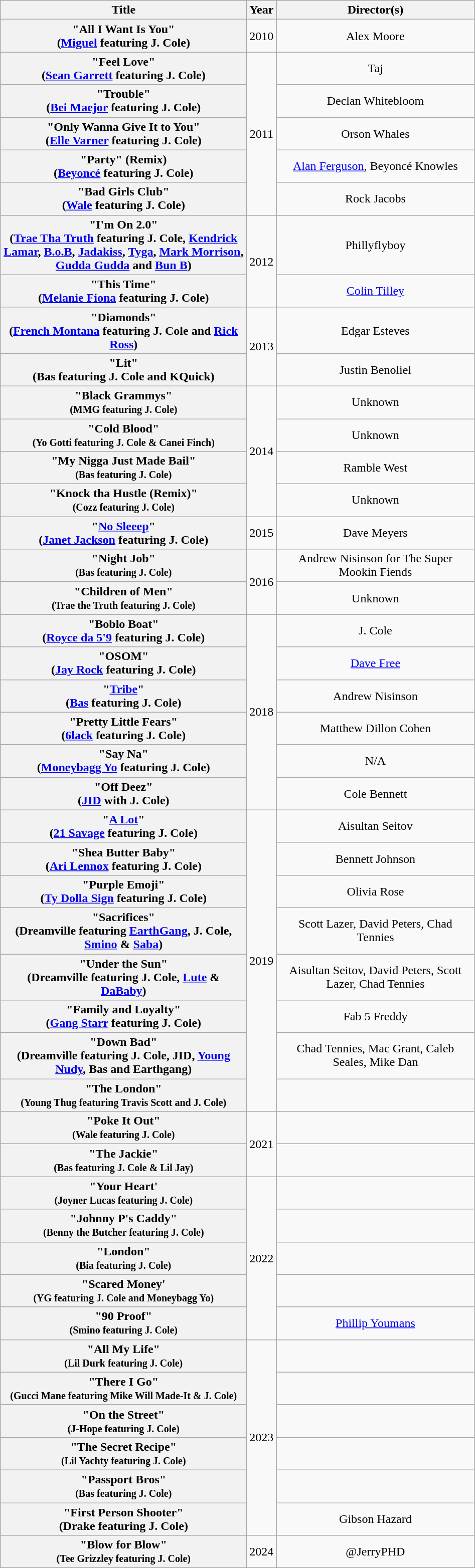<table class="wikitable plainrowheaders" style="text-align:center;">
<tr>
<th style="width:20em;">Title</th>
<th style="width:1em;">Year</th>
<th style="width:16em;">Director(s)</th>
</tr>
<tr>
<th scope="row">"All I Want Is You"<br><span>(<a href='#'>Miguel</a> featuring J. Cole)</span></th>
<td>2010</td>
<td>Alex Moore</td>
</tr>
<tr>
<th scope="row">"Feel Love"<br><span>(<a href='#'>Sean Garrett</a> featuring J. Cole)</span></th>
<td rowspan="5">2011</td>
<td>Taj</td>
</tr>
<tr>
<th scope="row">"Trouble"<br><span>(<a href='#'>Bei Maejor</a> featuring J. Cole)</span></th>
<td>Declan Whitebloom</td>
</tr>
<tr>
<th scope="row">"Only Wanna Give It to You"<br><span>(<a href='#'>Elle Varner</a> featuring J. Cole)</span></th>
<td>Orson Whales</td>
</tr>
<tr>
<th scope="row">"Party" (Remix)<br><span>(<a href='#'>Beyoncé</a> featuring J. Cole)</span></th>
<td><a href='#'>Alan Ferguson</a>, Beyoncé Knowles</td>
</tr>
<tr>
<th scope="row">"Bad Girls Club"<br><span>(<a href='#'>Wale</a> featuring J. Cole)</span></th>
<td>Rock Jacobs</td>
</tr>
<tr>
<th scope="row">"I'm On 2.0"<br><span>(<a href='#'>Trae Tha Truth</a> featuring J. Cole, <a href='#'>Kendrick Lamar</a>, <a href='#'>B.o.B</a>, <a href='#'>Jadakiss</a>, <a href='#'>Tyga</a>, <a href='#'>Mark Morrison</a>, <a href='#'>Gudda Gudda</a> and <a href='#'>Bun B</a>)</span></th>
<td rowspan="2">2012</td>
<td>Phillyflyboy</td>
</tr>
<tr>
<th scope="row">"This Time"<br><span>(<a href='#'>Melanie Fiona</a> featuring J. Cole)</span></th>
<td><a href='#'>Colin Tilley</a></td>
</tr>
<tr>
<th scope="row">"Diamonds"<br><span>(<a href='#'>French Montana</a> featuring J. Cole and <a href='#'>Rick Ross</a>)</span></th>
<td rowspan="2">2013</td>
<td>Edgar Esteves</td>
</tr>
<tr>
<th scope="row">"Lit"<br><span>(Bas featuring J. Cole and KQuick)</span></th>
<td>Justin Benoliel</td>
</tr>
<tr>
<th>"Black Grammys"<br><small>(MMG featuring J. Cole)</small></th>
<td rowspan="4">2014</td>
<td>Unknown</td>
</tr>
<tr>
<th>"Cold Blood"<br><small>(Yo Gotti featuring J. Cole & Canei Finch)</small></th>
<td>Unknown</td>
</tr>
<tr>
<th>"My Nigga Just Made Bail"<br><small>(Bas featuring J. Cole)</small></th>
<td>Ramble West</td>
</tr>
<tr>
<th>"Knock tha Hustle (Remix)"<br><small>(Cozz featuring J. Cole)</small></th>
<td>Unknown</td>
</tr>
<tr>
<th scope="row">"<a href='#'>No Sleeep</a>"<br><span>(<a href='#'>Janet Jackson</a> featuring J. Cole)</span></th>
<td>2015</td>
<td>Dave Meyers</td>
</tr>
<tr>
<th>"Night Job"<br><small>(Bas featuring J. Cole)</small></th>
<td rowspan="2">2016</td>
<td>Andrew Nisinson for The Super Mookin Fiends</td>
</tr>
<tr>
<th>"Children of Men"<br><small>(Trae the Truth featuring J. Cole)</small></th>
<td>Unknown </td>
</tr>
<tr>
<th scope="row">"Boblo Boat"<br><span>(<a href='#'>Royce da 5'9</a> featuring J. Cole)</span></th>
<td rowspan="6">2018</td>
<td>J. Cole</td>
</tr>
<tr>
<th scope="row">"OSOM"<br><span>(<a href='#'>Jay Rock</a> featuring J. Cole)</span></th>
<td><a href='#'>Dave Free</a></td>
</tr>
<tr>
<th scope="row">"<a href='#'>Tribe</a>"<br><span>(<a href='#'>Bas</a> featuring J. Cole)</span></th>
<td>Andrew Nisinson  </td>
</tr>
<tr>
<th scope="row">"Pretty Little Fears"<br><span>(<a href='#'>6lack</a> featuring J. Cole)</span></th>
<td>Matthew Dillon Cohen</td>
</tr>
<tr>
<th scope="row">"Say Na"<br><span>(<a href='#'>Moneybagg Yo</a> featuring J. Cole)</span></th>
<td><span>N/A</span></td>
</tr>
<tr>
<th scope="row">"Off Deez"<br><span>(<a href='#'>JID</a> with J. Cole)</span></th>
<td>Cole Bennett </td>
</tr>
<tr>
<th scope="row">"<a href='#'>A Lot</a>"<br><span>(<a href='#'>21 Savage</a> featuring J. Cole)</span></th>
<td rowspan="8">2019</td>
<td>Aisultan Seitov</td>
</tr>
<tr>
<th scope="row">"Shea Butter Baby"<br><span>(<a href='#'>Ari Lennox</a> featuring J. Cole)</span></th>
<td>Bennett Johnson</td>
</tr>
<tr>
<th scope="row">"Purple Emoji"<br><span>(<a href='#'>Ty Dolla Sign</a> featuring J. Cole)</span></th>
<td>Olivia Rose</td>
</tr>
<tr>
<th scope="row">"Sacrifices"<br><span>(Dreamville featuring <a href='#'>EarthGang</a>, J. Cole, <a href='#'>Smino</a> & <a href='#'>Saba</a>)</span></th>
<td>Scott Lazer, David Peters, Chad Tennies</td>
</tr>
<tr>
<th scope="row">"Under the Sun"<br><span>(Dreamville featuring J. Cole, <a href='#'>Lute</a> & <a href='#'>DaBaby</a>)</span></th>
<td>Aisultan Seitov, David Peters, Scott Lazer, Chad Tennies</td>
</tr>
<tr>
<th scope="row">"Family and Loyalty"<br><span>(<a href='#'>Gang Starr</a> featuring J. Cole)</span></th>
<td>Fab 5 Freddy</td>
</tr>
<tr>
<th scope="row">"Down Bad"<br><span>(Dreamville featuring J. Cole, JID, <a href='#'>Young Nudy</a>, Bas and Earthgang)</span></th>
<td>Chad Tennies, Mac Grant, Caleb Seales, Mike Dan</td>
</tr>
<tr>
<th>"The London"<br><small>(Young Thug featuring Travis Scott and J. Cole)</small></th>
<td></td>
</tr>
<tr>
<th>"Poke It Out"<br><small>(Wale featuring J. Cole)</small></th>
<td rowspan="2">2021</td>
<td></td>
</tr>
<tr>
<th>"The Jackie"<br><small>(Bas featuring J. Cole & Lil Jay)</small></th>
<td></td>
</tr>
<tr>
<th>"Your Heart'<br><small>(Joyner Lucas featuring J. Cole)</small></th>
<td rowspan="5">2022</td>
<td></td>
</tr>
<tr>
<th>"Johnny P's Caddy"<br><small>(Benny the Butcher featuring J. Cole)</small></th>
<td></td>
</tr>
<tr>
<th>"London"<br><small>(Bia featuring J. Cole)</small></th>
<td></td>
</tr>
<tr>
<th>"Scared Money'<br><small>(YG featuring J. Cole and Moneybagg Yo)</small></th>
<td></td>
</tr>
<tr>
<th>"90 Proof"<br><small>(Smino featuring J. Cole)</small></th>
<td><a href='#'>Phillip Youmans</a></td>
</tr>
<tr>
<th>"All My Life"<br><small>(Lil Durk featuring J. Cole)</small></th>
<td rowspan="6">2023</td>
<td></td>
</tr>
<tr>
<th>"There I Go"<br><small>(Gucci Mane featuring Mike Will Made-It & J. Cole)</small></th>
<td></td>
</tr>
<tr>
<th>"On the Street"<br><small>(J-Hope featuring J. Cole)</small></th>
<td></td>
</tr>
<tr>
<th>"The Secret Recipe"<br><small>(Lil Yachty featuring J. Cole)</small></th>
<td></td>
</tr>
<tr>
<th>"Passport Bros"<br><small>(Bas featuring J. Cole)</small></th>
<td></td>
</tr>
<tr>
<th scope="row">"First Person Shooter"<br><span>(Drake featuring J. Cole)</span></th>
<td>Gibson Hazard</td>
</tr>
<tr>
<th>"Blow for Blow"<br><small>(Tee Grizzley featuring J. Cole)</small></th>
<td>2024</td>
<td>@JerryPHD</td>
</tr>
</table>
